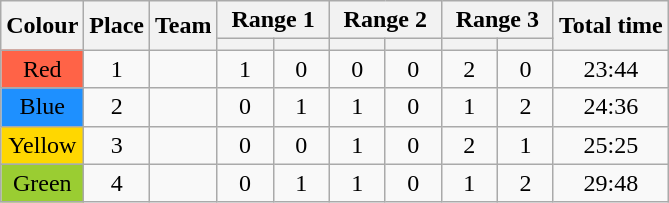<table class="wikitable" style="text-align:center;">
<tr>
<th rowspan="2">Colour</th>
<th rowspan="2">Place</th>
<th rowspan="2">Team</th>
<th colspan="2">Range 1</th>
<th colspan="2">Range 2</th>
<th colspan="2">Range 3</th>
<th rowspan="2">Total time</th>
</tr>
<tr>
<th width="30px"></th>
<th width="30px"></th>
<th width="30px"></th>
<th width="30px"></th>
<th width="30px"></th>
<th width="30px"></th>
</tr>
<tr>
<td style="background-color:#FF6347">Red</td>
<td>1</td>
<td style="text-align:left;"></td>
<td>1</td>
<td>0</td>
<td>0</td>
<td>0</td>
<td>2</td>
<td>0</td>
<td>23:44</td>
</tr>
<tr>
<td style="background-color:#1E90FF">Blue</td>
<td>2</td>
<td style="text-align:left;"></td>
<td>0</td>
<td>1</td>
<td>1</td>
<td>0</td>
<td>1</td>
<td>2</td>
<td>24:36</td>
</tr>
<tr>
<td style="background-color:#FFD700">Yellow</td>
<td>3</td>
<td style="text-align:left;"></td>
<td>0</td>
<td>0</td>
<td>1</td>
<td>0</td>
<td>2</td>
<td>1</td>
<td>25:25</td>
</tr>
<tr>
<td style="background-color:#9ACD32">Green</td>
<td>4</td>
<td style="text-align:left;"></td>
<td>0</td>
<td>1</td>
<td>1</td>
<td>0</td>
<td>1</td>
<td>2</td>
<td>29:48</td>
</tr>
</table>
